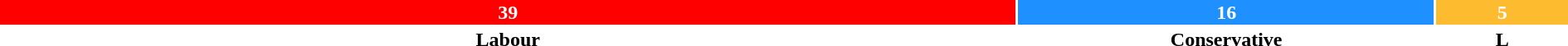<table style="width:100%; text-align:center;">
<tr style="color:white;">
<td style="background:red; width:65%;"><strong>39</strong></td>
<td style="background:dodgerblue; width:26.6%;"><strong>16</strong></td>
<td style="background:#FDBB30; width:8.4%;"><strong>5</strong></td>
</tr>
<tr>
<td><span><strong>Labour</strong></span></td>
<td><span><strong>Conservative</strong></span></td>
<td><span><strong>L</strong></span></td>
</tr>
</table>
